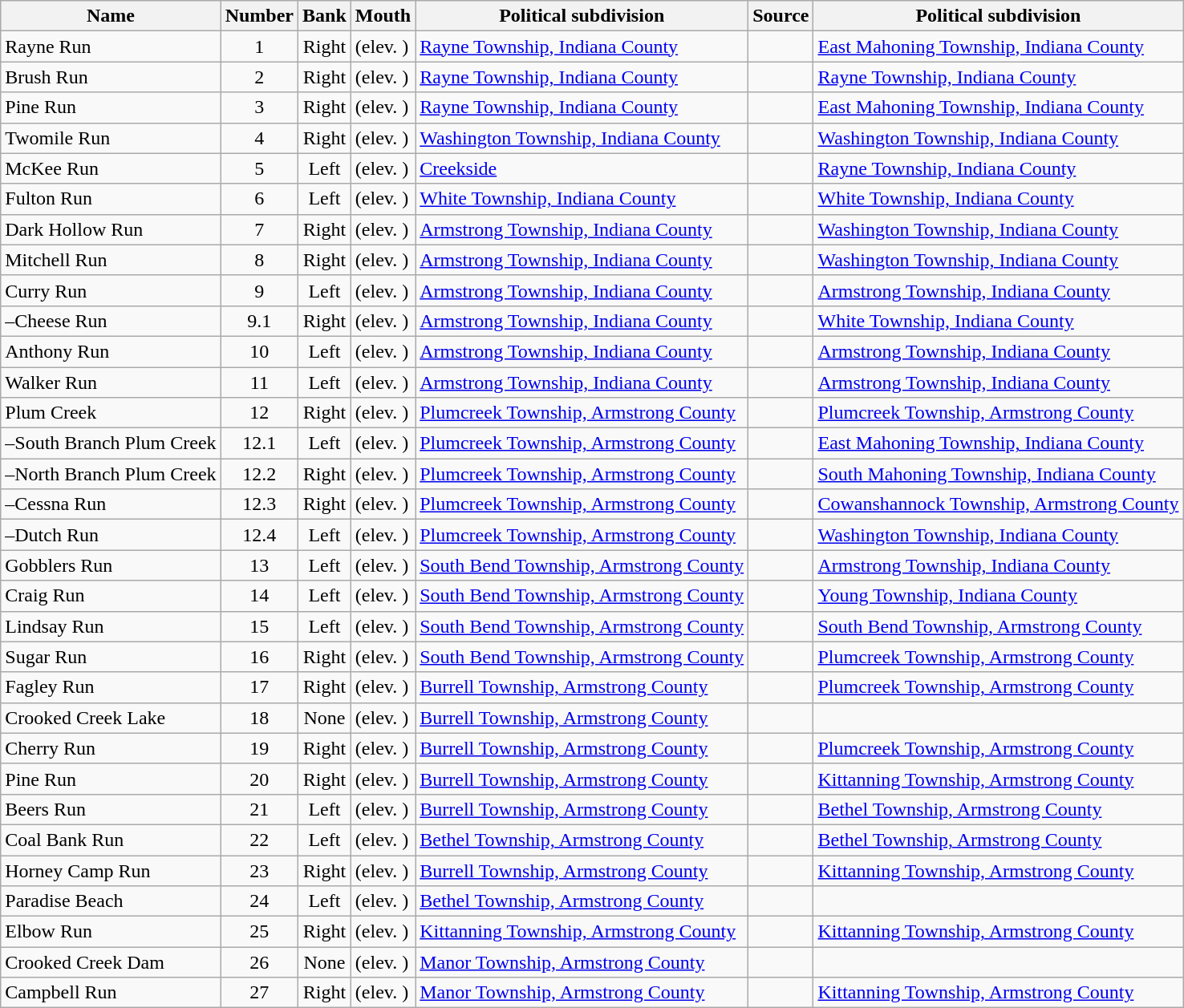<table class="wikitable sortable">
<tr>
<th>Name</th>
<th>Number</th>
<th>Bank</th>
<th>Mouth</th>
<th>Political subdivision</th>
<th>Source</th>
<th>Political subdivision</th>
</tr>
<tr>
<td>Rayne Run</td>
<td style="text-align: center;">1</td>
<td style="text-align: center;">Right</td>
<td> (elev. )</td>
<td><a href='#'>Rayne Township, Indiana County</a></td>
<td></td>
<td><a href='#'>East Mahoning Township, Indiana County</a></td>
</tr>
<tr>
<td>Brush Run</td>
<td style="text-align: center;">2</td>
<td style="text-align: center;">Right</td>
<td> (elev. )</td>
<td><a href='#'>Rayne Township, Indiana County</a></td>
<td></td>
<td><a href='#'>Rayne Township, Indiana County</a></td>
</tr>
<tr>
<td>Pine Run</td>
<td style="text-align: center;">3</td>
<td style="text-align: center;">Right</td>
<td> (elev. )</td>
<td><a href='#'>Rayne Township, Indiana County</a></td>
<td></td>
<td><a href='#'>East Mahoning Township, Indiana County</a></td>
</tr>
<tr>
<td>Twomile Run</td>
<td style="text-align: center;">4</td>
<td style="text-align: center;">Right</td>
<td> (elev. )</td>
<td><a href='#'>Washington Township, Indiana County</a></td>
<td></td>
<td><a href='#'>Washington Township, Indiana County</a></td>
</tr>
<tr>
<td>McKee Run</td>
<td style="text-align: center;">5</td>
<td style="text-align: center;">Left</td>
<td> (elev. )</td>
<td><a href='#'>Creekside</a></td>
<td></td>
<td><a href='#'>Rayne Township, Indiana County</a></td>
</tr>
<tr>
<td>Fulton Run</td>
<td style="text-align: center;">6</td>
<td style="text-align: center;">Left</td>
<td> (elev. )</td>
<td><a href='#'>White Township, Indiana County</a></td>
<td></td>
<td><a href='#'>White Township, Indiana County</a></td>
</tr>
<tr>
<td>Dark Hollow Run</td>
<td style="text-align: center;">7</td>
<td style="text-align: center;">Right</td>
<td> (elev. )</td>
<td><a href='#'>Armstrong Township, Indiana County</a></td>
<td></td>
<td><a href='#'>Washington Township, Indiana County</a></td>
</tr>
<tr>
<td>Mitchell Run</td>
<td style="text-align: center;">8</td>
<td style="text-align: center;">Right</td>
<td> (elev. )</td>
<td><a href='#'>Armstrong Township, Indiana County</a></td>
<td></td>
<td><a href='#'>Washington Township, Indiana County</a></td>
</tr>
<tr>
<td>Curry Run</td>
<td style="text-align: center;">9</td>
<td style="text-align: center;">Left</td>
<td> (elev. )</td>
<td><a href='#'>Armstrong Township, Indiana County</a></td>
<td></td>
<td><a href='#'>Armstrong Township, Indiana County</a></td>
</tr>
<tr>
<td>–Cheese Run</td>
<td style="text-align: center;">9.1</td>
<td style="text-align: center;">Right</td>
<td> (elev. )</td>
<td><a href='#'>Armstrong Township, Indiana County</a></td>
<td></td>
<td><a href='#'>White Township, Indiana County</a></td>
</tr>
<tr>
<td>Anthony Run</td>
<td style="text-align: center;">10</td>
<td style="text-align: center;">Left</td>
<td> (elev. )</td>
<td><a href='#'>Armstrong Township, Indiana County</a></td>
<td></td>
<td><a href='#'>Armstrong Township, Indiana County</a></td>
</tr>
<tr>
<td>Walker Run</td>
<td style="text-align: center;">11</td>
<td style="text-align: center;">Left</td>
<td> (elev. )</td>
<td><a href='#'>Armstrong Township, Indiana County</a></td>
<td></td>
<td><a href='#'>Armstrong Township, Indiana County</a></td>
</tr>
<tr>
<td>Plum Creek</td>
<td style="text-align: center;">12</td>
<td style="text-align: center;">Right</td>
<td> (elev. )</td>
<td><a href='#'>Plumcreek Township, Armstrong County</a></td>
<td></td>
<td><a href='#'>Plumcreek Township, Armstrong County</a></td>
</tr>
<tr>
<td>–South Branch Plum Creek</td>
<td style="text-align: center;">12.1</td>
<td style="text-align: center;">Left</td>
<td> (elev. )</td>
<td><a href='#'>Plumcreek Township, Armstrong County</a></td>
<td></td>
<td><a href='#'>East Mahoning Township, Indiana County</a></td>
</tr>
<tr>
<td>–North Branch Plum Creek</td>
<td style="text-align: center;">12.2</td>
<td style="text-align: center;">Right</td>
<td> (elev. )</td>
<td><a href='#'>Plumcreek Township, Armstrong County</a></td>
<td></td>
<td><a href='#'>South Mahoning Township, Indiana County</a></td>
</tr>
<tr>
<td>–Cessna Run</td>
<td style="text-align: center;">12.3</td>
<td style="text-align: center;">Right</td>
<td> (elev. )</td>
<td><a href='#'>Plumcreek Township, Armstrong County</a></td>
<td></td>
<td><a href='#'>Cowanshannock Township, Armstrong County</a></td>
</tr>
<tr>
<td>–Dutch Run</td>
<td style="text-align: center;">12.4</td>
<td style="text-align: center;">Left</td>
<td> (elev. )</td>
<td><a href='#'>Plumcreek Township, Armstrong County</a></td>
<td></td>
<td><a href='#'>Washington Township, Indiana County</a></td>
</tr>
<tr>
<td>Gobblers Run</td>
<td style="text-align: center;">13</td>
<td style="text-align: center;">Left</td>
<td> (elev. )</td>
<td><a href='#'>South Bend Township, Armstrong County</a></td>
<td></td>
<td><a href='#'>Armstrong Township, Indiana County</a></td>
</tr>
<tr>
<td>Craig Run</td>
<td style="text-align: center;">14</td>
<td style="text-align: center;">Left</td>
<td> (elev. )</td>
<td><a href='#'>South Bend Township, Armstrong County</a></td>
<td></td>
<td><a href='#'>Young Township, Indiana County</a></td>
</tr>
<tr>
<td>Lindsay Run</td>
<td style="text-align: center;">15</td>
<td style="text-align: center;">Left</td>
<td> (elev. )</td>
<td><a href='#'>South Bend Township, Armstrong County</a></td>
<td></td>
<td><a href='#'>South Bend Township, Armstrong County</a></td>
</tr>
<tr>
<td>Sugar Run</td>
<td style="text-align: center;">16</td>
<td style="text-align: center;">Right</td>
<td> (elev. )</td>
<td><a href='#'>South Bend Township, Armstrong County</a></td>
<td></td>
<td><a href='#'>Plumcreek Township, Armstrong County</a></td>
</tr>
<tr>
<td>Fagley Run</td>
<td style="text-align: center;">17</td>
<td style="text-align: center;">Right</td>
<td> (elev. )</td>
<td><a href='#'>Burrell Township, Armstrong County</a></td>
<td></td>
<td><a href='#'>Plumcreek Township, Armstrong County</a></td>
</tr>
<tr>
<td>Crooked Creek Lake</td>
<td style="text-align: center;">18</td>
<td style="text-align: center;">None</td>
<td> (elev. )</td>
<td><a href='#'>Burrell Township, Armstrong County</a></td>
<td></td>
<td></td>
</tr>
<tr>
<td>Cherry Run</td>
<td style="text-align: center;">19</td>
<td style="text-align: center;">Right</td>
<td> (elev. )</td>
<td><a href='#'>Burrell Township, Armstrong County</a></td>
<td></td>
<td><a href='#'>Plumcreek Township, Armstrong County</a></td>
</tr>
<tr>
<td>Pine Run</td>
<td style="text-align: center;">20</td>
<td style="text-align: center;">Right</td>
<td> (elev. )</td>
<td><a href='#'>Burrell Township, Armstrong County</a></td>
<td></td>
<td><a href='#'>Kittanning Township, Armstrong County</a></td>
</tr>
<tr>
<td>Beers Run</td>
<td style="text-align: center;">21</td>
<td style="text-align: center;">Left</td>
<td> (elev. )</td>
<td><a href='#'>Burrell Township, Armstrong County</a></td>
<td></td>
<td><a href='#'>Bethel Township, Armstrong County</a></td>
</tr>
<tr>
<td>Coal Bank Run</td>
<td style="text-align: center;">22</td>
<td style="text-align: center;">Left</td>
<td> (elev. )</td>
<td><a href='#'>Bethel Township, Armstrong County</a></td>
<td></td>
<td><a href='#'>Bethel Township, Armstrong County</a></td>
</tr>
<tr>
<td>Horney Camp Run</td>
<td style="text-align: center;">23</td>
<td style="text-align: center;">Right</td>
<td> (elev. )</td>
<td><a href='#'>Burrell Township, Armstrong County</a></td>
<td></td>
<td><a href='#'>Kittanning Township, Armstrong County</a></td>
</tr>
<tr>
<td>Paradise Beach</td>
<td style="text-align: center;">24</td>
<td style="text-align: center;">Left</td>
<td> (elev. )</td>
<td><a href='#'>Bethel Township, Armstrong County</a></td>
<td></td>
<td></td>
</tr>
<tr>
<td>Elbow Run</td>
<td style="text-align: center;">25</td>
<td style="text-align: center;">Right</td>
<td> (elev. )</td>
<td><a href='#'>Kittanning Township, Armstrong County</a></td>
<td></td>
<td><a href='#'>Kittanning Township, Armstrong County</a></td>
</tr>
<tr>
<td>Crooked Creek Dam</td>
<td style="text-align: center;">26</td>
<td style="text-align: center;">None</td>
<td> (elev. )</td>
<td><a href='#'>Manor Township, Armstrong County</a></td>
<td></td>
<td></td>
</tr>
<tr>
<td>Campbell Run</td>
<td style="text-align: center;">27</td>
<td style="text-align: center;">Right</td>
<td> (elev. )</td>
<td><a href='#'>Manor Township, Armstrong County</a></td>
<td></td>
<td><a href='#'>Kittanning Township, Armstrong County</a></td>
</tr>
</table>
